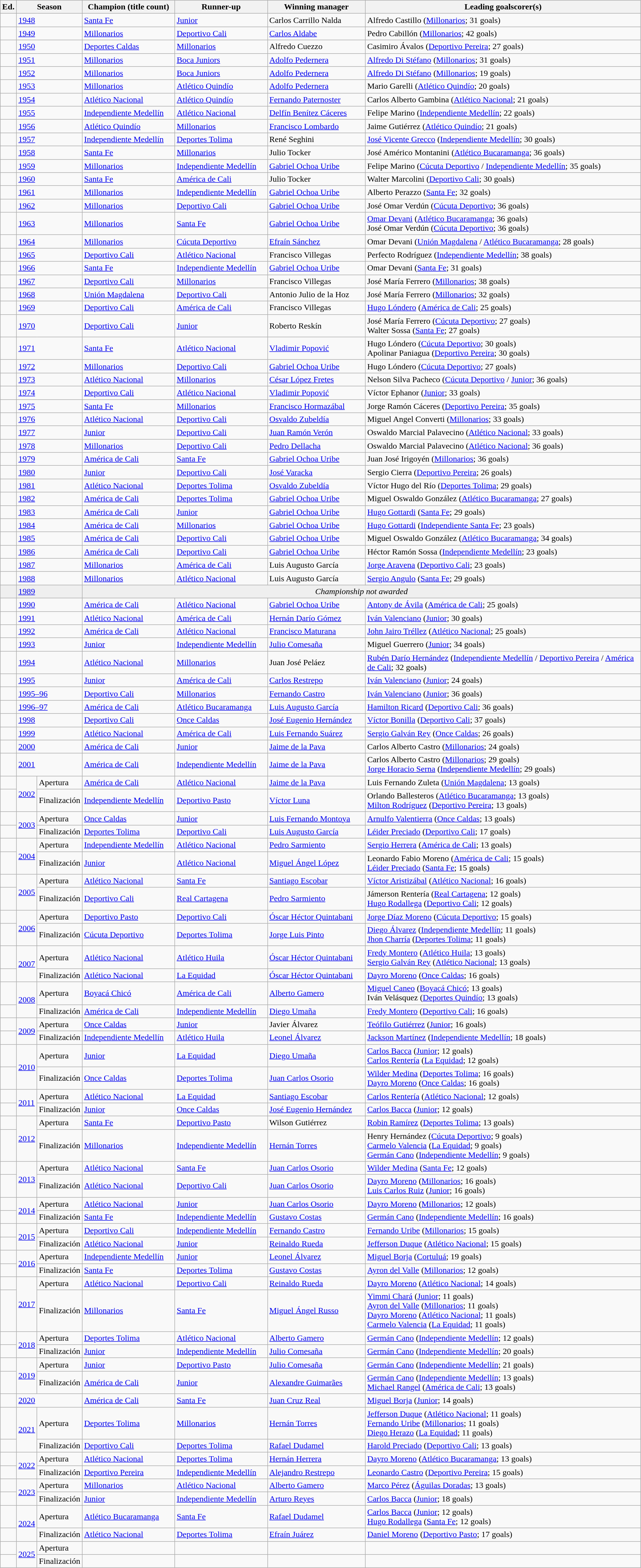<table class="wikitable sortable">
<tr>
<th width=px>Ed.</th>
<th colspan=2 width=60px>Season</th>
<th width=170px>Champion (title count)</th>
<th width=170px>Runner-up</th>
<th width=180px>Winning manager</th>
<th width=520px>Leading goalscorer(s)</th>
</tr>
<tr>
<td></td>
<td colspan=2><a href='#'>1948</a></td>
<td><a href='#'>Santa Fe</a> </td>
<td><a href='#'>Junior</a></td>
<td> Carlos Carrillo Nalda</td>
<td> Alfredo Castillo (<a href='#'>Millonarios</a>; 31 goals)</td>
</tr>
<tr>
<td></td>
<td colspan=2><a href='#'>1949</a></td>
<td><a href='#'>Millonarios</a> </td>
<td><a href='#'>Deportivo Cali</a></td>
<td> <a href='#'>Carlos Aldabe</a></td>
<td> Pedro Cabillón (<a href='#'>Millonarios</a>; 42 goals)</td>
</tr>
<tr>
<td></td>
<td colspan=2><a href='#'>1950</a></td>
<td><a href='#'>Deportes Caldas</a> </td>
<td><a href='#'>Millonarios</a></td>
<td> Alfredo Cuezzo</td>
<td> Casimiro Ávalos (<a href='#'>Deportivo Pereira</a>; 27 goals)</td>
</tr>
<tr>
<td></td>
<td colspan=2><a href='#'>1951</a></td>
<td><a href='#'>Millonarios</a> </td>
<td><a href='#'>Boca Juniors</a></td>
<td> <a href='#'>Adolfo Pedernera</a></td>
<td> <a href='#'>Alfredo Di Stéfano</a> (<a href='#'>Millonarios</a>; 31 goals)</td>
</tr>
<tr>
<td></td>
<td colspan=2><a href='#'>1952</a></td>
<td><a href='#'>Millonarios</a> </td>
<td><a href='#'>Boca Juniors</a></td>
<td> <a href='#'>Adolfo Pedernera</a></td>
<td> <a href='#'>Alfredo Di Stéfano</a> (<a href='#'>Millonarios</a>; 19 goals)</td>
</tr>
<tr>
<td></td>
<td colspan=2><a href='#'>1953</a></td>
<td><a href='#'>Millonarios</a> </td>
<td><a href='#'>Atlético Quindío</a></td>
<td> <a href='#'>Adolfo Pedernera</a></td>
<td> Mario Garelli (<a href='#'>Atlético Quindío</a>; 20 goals)</td>
</tr>
<tr>
<td></td>
<td colspan=2><a href='#'>1954</a></td>
<td><a href='#'>Atlético Nacional</a> </td>
<td><a href='#'>Atlético Quindío</a></td>
<td> <a href='#'>Fernando Paternoster</a></td>
<td> Carlos Alberto Gambina (<a href='#'>Atlético Nacional</a>; 21 goals)</td>
</tr>
<tr>
<td></td>
<td colspan=2><a href='#'>1955</a></td>
<td><a href='#'>Independiente Medellín</a> </td>
<td><a href='#'>Atlético Nacional</a></td>
<td> <a href='#'>Delfín Benítez Cáceres</a></td>
<td> Felipe Marino (<a href='#'>Independiente Medellín</a>; 22 goals)</td>
</tr>
<tr>
<td></td>
<td colspan=2><a href='#'>1956</a></td>
<td><a href='#'>Atlético Quindío</a> </td>
<td><a href='#'>Millonarios</a></td>
<td> <a href='#'>Francisco Lombardo</a></td>
<td> Jaime Gutiérrez (<a href='#'>Atlético Quindío</a>; 21 goals)</td>
</tr>
<tr>
<td></td>
<td colspan=2><a href='#'>1957</a></td>
<td><a href='#'>Independiente Medellín</a> </td>
<td><a href='#'>Deportes Tolima</a></td>
<td> René Seghini</td>
<td> <a href='#'>José Vicente Grecco</a> (<a href='#'>Independiente Medellín</a>; 30 goals)</td>
</tr>
<tr>
<td></td>
<td colspan=2><a href='#'>1958</a></td>
<td><a href='#'>Santa Fe</a> </td>
<td><a href='#'>Millonarios</a></td>
<td> Julio Tocker</td>
<td> José Américo Montanini (<a href='#'>Atlético Bucaramanga</a>; 36 goals)</td>
</tr>
<tr>
<td></td>
<td colspan=2><a href='#'>1959</a></td>
<td><a href='#'>Millonarios</a> </td>
<td><a href='#'>Independiente Medellín</a></td>
<td> <a href='#'>Gabriel Ochoa Uribe</a></td>
<td> Felipe Marino (<a href='#'>Cúcuta Deportivo</a> / <a href='#'>Independiente Medellín</a>; 35 goals)</td>
</tr>
<tr>
<td></td>
<td colspan=2><a href='#'>1960</a></td>
<td><a href='#'>Santa Fe</a> </td>
<td><a href='#'>América de Cali</a></td>
<td> Julio Tocker</td>
<td> Walter Marcolini (<a href='#'>Deportivo Cali</a>; 30 goals)</td>
</tr>
<tr>
<td></td>
<td colspan=2><a href='#'>1961</a></td>
<td><a href='#'>Millonarios</a> </td>
<td><a href='#'>Independiente Medellín</a></td>
<td> <a href='#'>Gabriel Ochoa Uribe</a></td>
<td> Alberto Perazzo (<a href='#'>Santa Fe</a>; 32 goals)</td>
</tr>
<tr>
<td></td>
<td colspan=2><a href='#'>1962</a></td>
<td><a href='#'>Millonarios</a> </td>
<td><a href='#'>Deportivo Cali</a></td>
<td> <a href='#'>Gabriel Ochoa Uribe</a></td>
<td> José Omar Verdún (<a href='#'>Cúcuta Deportivo</a>; 36 goals)</td>
</tr>
<tr>
<td></td>
<td colspan=2><a href='#'>1963</a></td>
<td><a href='#'>Millonarios</a> </td>
<td><a href='#'>Santa Fe</a></td>
<td> <a href='#'>Gabriel Ochoa Uribe</a></td>
<td> <a href='#'>Omar Devani</a> (<a href='#'>Atlético Bucaramanga</a>; 36 goals)<br> José Omar Verdún (<a href='#'>Cúcuta Deportivo</a>; 36 goals)</td>
</tr>
<tr>
<td></td>
<td colspan=2><a href='#'>1964</a></td>
<td><a href='#'>Millonarios</a> </td>
<td><a href='#'>Cúcuta Deportivo</a></td>
<td> <a href='#'>Efraín Sánchez</a></td>
<td> Omar Devani (<a href='#'>Unión Magdalena</a> / <a href='#'>Atlético Bucaramanga</a>; 28 goals)</td>
</tr>
<tr>
<td></td>
<td colspan=2><a href='#'>1965</a></td>
<td><a href='#'>Deportivo Cali</a> </td>
<td><a href='#'>Atlético Nacional</a></td>
<td> Francisco Villegas</td>
<td> Perfecto Rodríguez (<a href='#'>Independiente Medellín</a>; 38 goals)</td>
</tr>
<tr>
<td></td>
<td colspan=2><a href='#'>1966</a></td>
<td><a href='#'>Santa Fe</a> </td>
<td><a href='#'>Independiente Medellín</a></td>
<td> <a href='#'>Gabriel Ochoa Uribe</a></td>
<td> Omar Devani (<a href='#'>Santa Fe</a>; 31 goals)</td>
</tr>
<tr>
<td></td>
<td colspan=2><a href='#'>1967</a></td>
<td><a href='#'>Deportivo Cali</a> </td>
<td><a href='#'>Millonarios</a></td>
<td> Francisco Villegas</td>
<td> José María Ferrero (<a href='#'>Millonarios</a>; 38 goals)</td>
</tr>
<tr>
<td></td>
<td colspan=2><a href='#'>1968</a></td>
<td><a href='#'>Unión Magdalena</a> </td>
<td><a href='#'>Deportivo Cali</a></td>
<td> Antonio Julio de la Hoz</td>
<td> José María Ferrero (<a href='#'>Millonarios</a>; 32 goals)</td>
</tr>
<tr>
<td></td>
<td colspan=2><a href='#'>1969</a></td>
<td><a href='#'>Deportivo Cali</a> </td>
<td><a href='#'>América de Cali</a></td>
<td> Francisco Villegas</td>
<td>  <a href='#'>Hugo Lóndero</a> (<a href='#'>América de Cali</a>; 25 goals)</td>
</tr>
<tr>
<td></td>
<td colspan=2><a href='#'>1970</a></td>
<td><a href='#'>Deportivo Cali</a> </td>
<td><a href='#'>Junior</a></td>
<td> Roberto Reskín</td>
<td> José María Ferrero (<a href='#'>Cúcuta Deportivo</a>; 27 goals)<br> Walter Sossa (<a href='#'>Santa Fe</a>; 27 goals)</td>
</tr>
<tr>
<td></td>
<td colspan=2><a href='#'>1971</a></td>
<td><a href='#'>Santa Fe</a> </td>
<td><a href='#'>Atlético Nacional</a></td>
<td> <a href='#'>Vladimir Popović</a></td>
<td>  Hugo Lóndero (<a href='#'>Cúcuta Deportivo</a>; 30 goals)<br> Apolinar Paniagua (<a href='#'>Deportivo Pereira</a>; 30 goals)</td>
</tr>
<tr>
<td></td>
<td colspan=2><a href='#'>1972</a></td>
<td><a href='#'>Millonarios</a> </td>
<td><a href='#'>Deportivo Cali</a></td>
<td> <a href='#'>Gabriel Ochoa Uribe</a></td>
<td>  Hugo Lóndero (<a href='#'>Cúcuta Deportivo</a>; 27 goals)</td>
</tr>
<tr>
<td></td>
<td colspan=2><a href='#'>1973</a></td>
<td><a href='#'>Atlético Nacional</a> </td>
<td><a href='#'>Millonarios</a></td>
<td> <a href='#'>César López Fretes</a></td>
<td> Nelson Silva Pacheco (<a href='#'>Cúcuta Deportivo</a> / <a href='#'>Junior</a>; 36 goals)</td>
</tr>
<tr>
<td></td>
<td colspan=2><a href='#'>1974</a></td>
<td><a href='#'>Deportivo Cali</a> </td>
<td><a href='#'>Atlético Nacional</a></td>
<td> <a href='#'>Vladimir Popović</a></td>
<td> Víctor Ephanor (<a href='#'>Junior</a>; 33 goals)</td>
</tr>
<tr>
<td></td>
<td colspan=2><a href='#'>1975</a></td>
<td><a href='#'>Santa Fe</a> </td>
<td><a href='#'>Millonarios</a></td>
<td> <a href='#'>Francisco Hormazábal</a></td>
<td> Jorge Ramón Cáceres (<a href='#'>Deportivo Pereira</a>; 35 goals)</td>
</tr>
<tr>
<td></td>
<td colspan=2><a href='#'>1976</a></td>
<td><a href='#'>Atlético Nacional</a> </td>
<td><a href='#'>Deportivo Cali</a></td>
<td> <a href='#'>Osvaldo Zubeldía</a></td>
<td> Miguel Angel Converti (<a href='#'>Millonarios</a>; 33 goals)</td>
</tr>
<tr>
<td></td>
<td colspan=2><a href='#'>1977</a></td>
<td><a href='#'>Junior</a> </td>
<td><a href='#'>Deportivo Cali</a></td>
<td> <a href='#'>Juan Ramón Verón</a></td>
<td> Oswaldo Marcial Palavecino (<a href='#'>Atlético Nacional</a>; 33 goals)</td>
</tr>
<tr>
<td></td>
<td colspan=2><a href='#'>1978</a></td>
<td><a href='#'>Millonarios</a> </td>
<td><a href='#'>Deportivo Cali</a></td>
<td> <a href='#'>Pedro Dellacha</a></td>
<td> Oswaldo Marcial Palavecino (<a href='#'>Atlético Nacional</a>; 36 goals)</td>
</tr>
<tr>
<td></td>
<td colspan=2><a href='#'>1979</a></td>
<td><a href='#'>América de Cali</a> </td>
<td><a href='#'>Santa Fe</a></td>
<td> <a href='#'>Gabriel Ochoa Uribe</a></td>
<td> Juan José Irigoyén (<a href='#'>Millonarios</a>; 36 goals)</td>
</tr>
<tr>
<td></td>
<td colspan=2><a href='#'>1980</a></td>
<td><a href='#'>Junior</a> </td>
<td><a href='#'>Deportivo Cali</a></td>
<td> <a href='#'>José Varacka</a></td>
<td> Sergio Cierra (<a href='#'>Deportivo Pereira</a>; 26 goals)</td>
</tr>
<tr>
<td></td>
<td colspan=2><a href='#'>1981</a></td>
<td><a href='#'>Atlético Nacional</a> </td>
<td><a href='#'>Deportes Tolima</a></td>
<td> <a href='#'>Osvaldo Zubeldía</a></td>
<td> Víctor Hugo del Río (<a href='#'>Deportes Tolima</a>; 29 goals)</td>
</tr>
<tr>
<td></td>
<td colspan=2><a href='#'>1982</a></td>
<td><a href='#'>América de Cali</a> </td>
<td><a href='#'>Deportes Tolima</a></td>
<td> <a href='#'>Gabriel Ochoa Uribe</a></td>
<td> Miguel Oswaldo González (<a href='#'>Atlético Bucaramanga</a>; 27 goals)</td>
</tr>
<tr>
<td></td>
<td colspan=2><a href='#'>1983</a></td>
<td><a href='#'>América de Cali</a> </td>
<td><a href='#'>Junior</a></td>
<td> <a href='#'>Gabriel Ochoa Uribe</a></td>
<td> <a href='#'>Hugo Gottardi</a> (<a href='#'>Santa Fe</a>; 29 goals)</td>
</tr>
<tr>
<td></td>
<td colspan=2><a href='#'>1984</a></td>
<td><a href='#'>América de Cali</a> </td>
<td><a href='#'>Millonarios</a></td>
<td> <a href='#'>Gabriel Ochoa Uribe</a></td>
<td> <a href='#'>Hugo Gottardi</a> (<a href='#'>Independiente Santa Fe</a>; 23 goals)</td>
</tr>
<tr>
<td></td>
<td colspan=2><a href='#'>1985</a></td>
<td><a href='#'>América de Cali</a> </td>
<td><a href='#'>Deportivo Cali</a></td>
<td> <a href='#'>Gabriel Ochoa Uribe</a></td>
<td> Miguel Oswaldo González (<a href='#'>Atlético Bucaramanga</a>; 34 goals)</td>
</tr>
<tr>
<td></td>
<td colspan=2><a href='#'>1986</a></td>
<td><a href='#'>América de Cali</a> </td>
<td><a href='#'>Deportivo Cali</a></td>
<td> <a href='#'>Gabriel Ochoa Uribe</a></td>
<td> Héctor Ramón Sossa (<a href='#'>Independiente Medellín</a>; 23 goals)</td>
</tr>
<tr>
<td></td>
<td colspan=2><a href='#'>1987</a></td>
<td><a href='#'>Millonarios</a> </td>
<td><a href='#'>América de Cali</a></td>
<td> Luis Augusto García</td>
<td> <a href='#'>Jorge Aravena</a> (<a href='#'>Deportivo Cali</a>; 23 goals)</td>
</tr>
<tr>
<td></td>
<td colspan=2><a href='#'>1988</a></td>
<td><a href='#'>Millonarios</a> </td>
<td><a href='#'>Atlético Nacional</a></td>
<td> Luis Augusto García</td>
<td> <a href='#'>Sergio Angulo</a> (<a href='#'>Santa Fe</a>; 29 goals)</td>
</tr>
<tr bgcolor=#efefef>
<td></td>
<td colspan=2><a href='#'>1989</a></td>
<td colspan=5 style="text-align:center;"><em>Championship not awarded</em></td>
</tr>
<tr>
<td></td>
<td colspan=2><a href='#'>1990</a></td>
<td><a href='#'>América de Cali</a> </td>
<td><a href='#'>Atlético Nacional</a></td>
<td> <a href='#'>Gabriel Ochoa Uribe</a></td>
<td> <a href='#'>Antony de Ávila</a> (<a href='#'>América de Cali</a>; 25 goals)</td>
</tr>
<tr>
<td></td>
<td colspan=2><a href='#'>1991</a></td>
<td><a href='#'>Atlético Nacional</a> </td>
<td><a href='#'>América de Cali</a></td>
<td> <a href='#'>Hernán Darío Gómez</a></td>
<td> <a href='#'>Iván Valenciano</a> (<a href='#'>Junior</a>; 30 goals)</td>
</tr>
<tr>
<td></td>
<td colspan=2><a href='#'>1992</a></td>
<td><a href='#'>América de Cali</a> </td>
<td><a href='#'>Atlético Nacional</a></td>
<td> <a href='#'>Francisco Maturana</a></td>
<td> <a href='#'>John Jairo Tréllez</a> (<a href='#'>Atlético Nacional</a>; 25 goals)</td>
</tr>
<tr>
<td></td>
<td colspan=2><a href='#'>1993</a></td>
<td><a href='#'>Junior</a> </td>
<td><a href='#'>Independiente Medellín</a></td>
<td> <a href='#'>Julio Comesaña</a></td>
<td> Miguel Guerrero (<a href='#'>Junior</a>; 34 goals)</td>
</tr>
<tr>
<td></td>
<td colspan=2><a href='#'>1994</a></td>
<td><a href='#'>Atlético Nacional</a> </td>
<td><a href='#'>Millonarios</a></td>
<td> Juan José Peláez</td>
<td> <a href='#'>Rubén Darío Hernández</a> (<a href='#'>Independiente Medellín</a> / <a href='#'>Deportivo Pereira</a> / <a href='#'>América de Cali</a>; 32 goals)</td>
</tr>
<tr>
<td></td>
<td colspan=2><a href='#'>1995</a></td>
<td><a href='#'>Junior</a> </td>
<td><a href='#'>América de Cali</a></td>
<td> <a href='#'>Carlos Restrepo</a></td>
<td> <a href='#'>Iván Valenciano</a> (<a href='#'>Junior</a>; 24 goals)</td>
</tr>
<tr>
<td></td>
<td colspan=2><a href='#'>1995–96</a></td>
<td><a href='#'>Deportivo Cali</a> </td>
<td><a href='#'>Millonarios</a></td>
<td> <a href='#'>Fernando Castro</a></td>
<td> <a href='#'>Iván Valenciano</a> (<a href='#'>Junior</a>; 36 goals)</td>
</tr>
<tr>
<td></td>
<td colspan=2><a href='#'>1996–97</a></td>
<td><a href='#'>América de Cali</a> </td>
<td><a href='#'>Atlético Bucaramanga</a></td>
<td> <a href='#'>Luis Augusto García</a></td>
<td> <a href='#'>Hamilton Ricard</a> (<a href='#'>Deportivo Cali</a>; 36 goals)</td>
</tr>
<tr>
<td></td>
<td colspan=2><a href='#'>1998</a></td>
<td><a href='#'>Deportivo Cali</a> </td>
<td><a href='#'>Once Caldas</a></td>
<td> <a href='#'>José Eugenio Hernández</a></td>
<td> <a href='#'>Víctor Bonilla</a> (<a href='#'>Deportivo Cali</a>; 37 goals)</td>
</tr>
<tr>
<td></td>
<td colspan=2><a href='#'>1999</a></td>
<td><a href='#'>Atlético Nacional</a> </td>
<td><a href='#'>América de Cali</a></td>
<td> <a href='#'>Luis Fernando Suárez</a></td>
<td> <a href='#'>Sergio Galván Rey</a> (<a href='#'>Once Caldas</a>; 26 goals)</td>
</tr>
<tr>
<td></td>
<td colspan=2><a href='#'>2000</a></td>
<td><a href='#'>América de Cali</a> </td>
<td><a href='#'>Junior</a></td>
<td> <a href='#'>Jaime de la Pava</a></td>
<td> Carlos Alberto Castro (<a href='#'>Millonarios</a>; 24 goals)</td>
</tr>
<tr>
<td></td>
<td colspan=2><a href='#'>2001</a></td>
<td><a href='#'>América de Cali</a> </td>
<td><a href='#'>Independiente Medellín</a></td>
<td> <a href='#'>Jaime de la Pava</a></td>
<td> Carlos Alberto Castro (<a href='#'>Millonarios</a>; 29 goals)<br> <a href='#'>Jorge Horacio Serna</a> (<a href='#'>Independiente Medellín</a>; 29 goals)</td>
</tr>
<tr>
<td></td>
<td rowspan=2><a href='#'>2002</a></td>
<td>Apertura</td>
<td><a href='#'>América de Cali</a> </td>
<td><a href='#'>Atlético Nacional</a></td>
<td> <a href='#'>Jaime de la Pava</a></td>
<td> Luis Fernando Zuleta (<a href='#'>Unión Magdalena</a>; 13 goals)</td>
</tr>
<tr>
<td></td>
<td>Finalización</td>
<td><a href='#'>Independiente Medellín</a> </td>
<td><a href='#'>Deportivo Pasto</a></td>
<td> <a href='#'>Víctor Luna</a></td>
<td> Orlando Ballesteros (<a href='#'>Atlético Bucaramanga</a>; 13 goals)<br> <a href='#'>Milton Rodríguez</a> (<a href='#'>Deportivo Pereira</a>; 13 goals)</td>
</tr>
<tr>
<td></td>
<td rowspan=2><a href='#'>2003</a></td>
<td>Apertura</td>
<td><a href='#'>Once Caldas</a> </td>
<td><a href='#'>Junior</a></td>
<td> <a href='#'>Luis Fernando Montoya</a></td>
<td> <a href='#'>Arnulfo Valentierra</a> (<a href='#'>Once Caldas</a>; 13 goals)</td>
</tr>
<tr>
<td></td>
<td>Finalización</td>
<td><a href='#'>Deportes Tolima</a> </td>
<td><a href='#'>Deportivo Cali</a></td>
<td> <a href='#'>Luis Augusto García</a></td>
<td> <a href='#'>Léider Preciado</a> (<a href='#'>Deportivo Cali</a>; 17 goals)</td>
</tr>
<tr>
<td></td>
<td rowspan=2><a href='#'>2004</a></td>
<td>Apertura</td>
<td><a href='#'>Independiente Medellín</a> </td>
<td><a href='#'>Atlético Nacional</a></td>
<td> <a href='#'>Pedro Sarmiento</a></td>
<td> <a href='#'>Sergio Herrera</a> (<a href='#'>América de Cali</a>; 13 goals)</td>
</tr>
<tr>
<td></td>
<td>Finalización</td>
<td><a href='#'>Junior</a> </td>
<td><a href='#'>Atlético Nacional</a></td>
<td> <a href='#'>Miguel Ángel López</a></td>
<td> Leonardo Fabio Moreno (<a href='#'>América de Cali</a>; 15 goals)<br> <a href='#'>Léider Preciado</a> (<a href='#'>Santa Fe</a>; 15 goals)</td>
</tr>
<tr>
<td></td>
<td rowspan=2><a href='#'>2005</a></td>
<td>Apertura</td>
<td><a href='#'>Atlético Nacional</a> </td>
<td><a href='#'>Santa Fe</a></td>
<td> <a href='#'>Santiago Escobar</a></td>
<td> <a href='#'>Víctor Aristizábal</a> (<a href='#'>Atlético Nacional</a>; 16 goals)</td>
</tr>
<tr>
<td></td>
<td>Finalización</td>
<td><a href='#'>Deportivo Cali</a> </td>
<td><a href='#'>Real Cartagena</a></td>
<td> <a href='#'>Pedro Sarmiento</a></td>
<td> Jámerson Rentería (<a href='#'>Real Cartagena</a>; 12 goals)<br> <a href='#'>Hugo Rodallega</a> (<a href='#'>Deportivo Cali</a>; 12 goals)</td>
</tr>
<tr>
<td></td>
<td rowspan=2><a href='#'>2006</a></td>
<td>Apertura</td>
<td><a href='#'>Deportivo Pasto</a> </td>
<td><a href='#'>Deportivo Cali</a></td>
<td> <a href='#'>Óscar Héctor Quintabani</a></td>
<td> <a href='#'>Jorge Díaz Moreno</a> (<a href='#'>Cúcuta Deportivo</a>; 15 goals)</td>
</tr>
<tr>
<td></td>
<td>Finalización</td>
<td><a href='#'>Cúcuta Deportivo</a> </td>
<td><a href='#'>Deportes Tolima</a></td>
<td> <a href='#'>Jorge Luis Pinto</a></td>
<td> <a href='#'>Diego Álvarez</a> (<a href='#'>Independiente Medellín</a>; 11 goals)<br> <a href='#'>Jhon Charría</a> (<a href='#'>Deportes Tolima</a>; 11 goals)</td>
</tr>
<tr>
<td></td>
<td rowspan=2><a href='#'>2007</a></td>
<td>Apertura</td>
<td><a href='#'>Atlético Nacional</a> </td>
<td><a href='#'>Atlético Huila</a></td>
<td> <a href='#'>Óscar Héctor Quintabani</a></td>
<td> <a href='#'>Fredy Montero</a> (<a href='#'>Atlético Huila</a>; 13 goals)<br> <a href='#'>Sergio Galván Rey</a> (<a href='#'>Atlético Nacional</a>; 13 goals)</td>
</tr>
<tr>
<td></td>
<td>Finalización</td>
<td><a href='#'>Atlético Nacional</a> </td>
<td><a href='#'>La Equidad</a></td>
<td> <a href='#'>Óscar Héctor Quintabani</a></td>
<td> <a href='#'>Dayro Moreno</a> (<a href='#'>Once Caldas</a>; 16 goals)</td>
</tr>
<tr>
<td></td>
<td rowspan=2><a href='#'>2008</a></td>
<td>Apertura</td>
<td><a href='#'>Boyacá Chicó</a> </td>
<td><a href='#'>América de Cali</a></td>
<td> <a href='#'>Alberto Gamero</a></td>
<td> <a href='#'>Miguel Caneo</a> (<a href='#'>Boyacá Chicó</a>; 13 goals)<br> Iván Velásquez (<a href='#'>Deportes Quindío</a>; 13 goals)</td>
</tr>
<tr>
<td></td>
<td>Finalización</td>
<td><a href='#'>América de Cali</a> </td>
<td><a href='#'>Independiente Medellín</a></td>
<td> <a href='#'>Diego Umaña</a></td>
<td> <a href='#'>Fredy Montero</a> (<a href='#'>Deportivo Cali</a>; 16 goals)</td>
</tr>
<tr>
<td></td>
<td rowspan=2><a href='#'>2009</a></td>
<td>Apertura</td>
<td><a href='#'>Once Caldas</a> </td>
<td><a href='#'>Junior</a></td>
<td> Javier Álvarez</td>
<td> <a href='#'>Teófilo Gutiérrez</a> (<a href='#'>Junior</a>; 16 goals)</td>
</tr>
<tr>
<td></td>
<td>Finalización</td>
<td><a href='#'>Independiente Medellín</a> </td>
<td><a href='#'>Atlético Huila</a></td>
<td> <a href='#'>Leonel Álvarez</a></td>
<td> <a href='#'>Jackson Martínez</a> (<a href='#'>Independiente Medellín</a>; 18 goals)</td>
</tr>
<tr>
<td></td>
<td rowspan=2><a href='#'>2010</a></td>
<td>Apertura</td>
<td><a href='#'>Junior</a> </td>
<td><a href='#'>La Equidad</a></td>
<td> <a href='#'>Diego Umaña</a></td>
<td> <a href='#'>Carlos Bacca</a> (<a href='#'>Junior</a>; 12 goals)<br> <a href='#'>Carlos Rentería</a> (<a href='#'>La Equidad</a>; 12 goals)</td>
</tr>
<tr>
<td></td>
<td>Finalización</td>
<td><a href='#'>Once Caldas</a> </td>
<td><a href='#'>Deportes Tolima</a></td>
<td> <a href='#'>Juan Carlos Osorio</a></td>
<td> <a href='#'>Wilder Medina</a> (<a href='#'>Deportes Tolima</a>; 16 goals)<br> <a href='#'>Dayro Moreno</a> (<a href='#'>Once Caldas</a>; 16 goals)</td>
</tr>
<tr>
<td></td>
<td rowspan=2><a href='#'>2011</a></td>
<td>Apertura</td>
<td><a href='#'>Atlético Nacional</a> </td>
<td><a href='#'>La Equidad</a></td>
<td> <a href='#'>Santiago Escobar</a></td>
<td> <a href='#'>Carlos Rentería</a> (<a href='#'>Atlético Nacional</a>; 12 goals)</td>
</tr>
<tr>
<td></td>
<td>Finalización</td>
<td><a href='#'>Junior</a> </td>
<td><a href='#'>Once Caldas</a></td>
<td> <a href='#'>José Eugenio Hernández</a></td>
<td> <a href='#'>Carlos Bacca</a> (<a href='#'>Junior</a>; 12 goals)</td>
</tr>
<tr>
<td></td>
<td rowspan=2><a href='#'>2012</a></td>
<td>Apertura</td>
<td><a href='#'>Santa Fe</a> </td>
<td><a href='#'>Deportivo Pasto</a></td>
<td> Wilson Gutiérrez</td>
<td> <a href='#'>Robin Ramírez</a> (<a href='#'>Deportes Tolima</a>; 13 goals)</td>
</tr>
<tr>
<td></td>
<td>Finalización</td>
<td><a href='#'>Millonarios</a> </td>
<td><a href='#'>Independiente Medellín</a></td>
<td> <a href='#'>Hernán Torres</a></td>
<td> Henry Hernández (<a href='#'>Cúcuta Deportivo</a>; 9 goals)<br> <a href='#'>Carmelo Valencia</a> (<a href='#'>La Equidad</a>; 9 goals)<br> <a href='#'>Germán Cano</a> (<a href='#'>Independiente Medellín</a>; 9 goals)</td>
</tr>
<tr>
<td></td>
<td rowspan=2><a href='#'>2013</a></td>
<td>Apertura</td>
<td><a href='#'>Atlético Nacional</a> </td>
<td><a href='#'>Santa Fe</a></td>
<td> <a href='#'>Juan Carlos Osorio</a></td>
<td> <a href='#'>Wilder Medina</a> (<a href='#'>Santa Fe</a>; 12 goals)</td>
</tr>
<tr>
<td></td>
<td>Finalización</td>
<td><a href='#'>Atlético Nacional</a> </td>
<td><a href='#'>Deportivo Cali</a></td>
<td> <a href='#'>Juan Carlos Osorio</a></td>
<td> <a href='#'>Dayro Moreno</a> (<a href='#'>Millonarios</a>; 16 goals)<br> <a href='#'>Luis Carlos Ruiz</a> (<a href='#'>Junior</a>; 16 goals)</td>
</tr>
<tr>
<td></td>
<td rowspan=2><a href='#'>2014</a></td>
<td>Apertura</td>
<td><a href='#'>Atlético Nacional</a> </td>
<td><a href='#'>Junior</a></td>
<td> <a href='#'>Juan Carlos Osorio</a></td>
<td> <a href='#'>Dayro Moreno</a> (<a href='#'>Millonarios</a>; 12 goals)</td>
</tr>
<tr>
<td></td>
<td>Finalización</td>
<td><a href='#'>Santa Fe</a> </td>
<td><a href='#'>Independiente Medellín</a></td>
<td> <a href='#'>Gustavo Costas</a></td>
<td> <a href='#'>Germán Cano</a> (<a href='#'>Independiente Medellín</a>; 16 goals)</td>
</tr>
<tr>
<td></td>
<td rowspan=2><a href='#'>2015</a></td>
<td>Apertura</td>
<td><a href='#'>Deportivo Cali</a> </td>
<td><a href='#'>Independiente Medellín</a></td>
<td> <a href='#'>Fernando Castro</a></td>
<td> <a href='#'>Fernando Uribe</a> (<a href='#'>Millonarios</a>; 15 goals)</td>
</tr>
<tr>
<td></td>
<td>Finalización</td>
<td><a href='#'>Atlético Nacional</a> </td>
<td><a href='#'>Junior</a></td>
<td> <a href='#'>Reinaldo Rueda</a></td>
<td> <a href='#'>Jefferson Duque</a> (<a href='#'>Atlético Nacional</a>; 15 goals)</td>
</tr>
<tr>
<td></td>
<td rowspan=2><a href='#'>2016</a></td>
<td>Apertura</td>
<td><a href='#'>Independiente Medellín</a> </td>
<td><a href='#'>Junior</a></td>
<td> <a href='#'>Leonel Álvarez</a></td>
<td> <a href='#'>Miguel Borja</a> (<a href='#'>Cortuluá</a>; 19 goals)</td>
</tr>
<tr>
<td></td>
<td>Finalización</td>
<td><a href='#'>Santa Fe</a> </td>
<td><a href='#'>Deportes Tolima</a></td>
<td> <a href='#'>Gustavo Costas</a></td>
<td> <a href='#'>Ayron del Valle</a> (<a href='#'>Millonarios</a>; 12 goals)</td>
</tr>
<tr>
<td></td>
<td rowspan=2><a href='#'>2017</a></td>
<td>Apertura</td>
<td><a href='#'>Atlético Nacional</a> </td>
<td><a href='#'>Deportivo Cali</a></td>
<td> <a href='#'>Reinaldo Rueda</a></td>
<td> <a href='#'>Dayro Moreno</a> (<a href='#'>Atlético Nacional</a>; 14 goals)</td>
</tr>
<tr>
<td></td>
<td>Finalización</td>
<td><a href='#'>Millonarios</a> </td>
<td><a href='#'>Santa Fe</a></td>
<td> <a href='#'>Miguel Ángel Russo</a></td>
<td> <a href='#'>Yimmi Chará</a> (<a href='#'>Junior</a>; 11 goals)<br> <a href='#'>Ayron del Valle</a> (<a href='#'>Millonarios</a>; 11 goals)<br> <a href='#'>Dayro Moreno</a> (<a href='#'>Atlético Nacional</a>; 11 goals)<br> <a href='#'>Carmelo Valencia</a> (<a href='#'>La Equidad</a>; 11 goals)</td>
</tr>
<tr>
<td></td>
<td rowspan=2><a href='#'>2018</a></td>
<td>Apertura</td>
<td><a href='#'>Deportes Tolima</a> </td>
<td><a href='#'>Atlético Nacional</a></td>
<td> <a href='#'>Alberto Gamero</a></td>
<td> <a href='#'>Germán Cano</a> (<a href='#'>Independiente Medellín</a>; 12 goals)</td>
</tr>
<tr>
<td></td>
<td>Finalización</td>
<td><a href='#'>Junior</a> </td>
<td><a href='#'>Independiente Medellín</a></td>
<td> <a href='#'>Julio Comesaña</a></td>
<td> <a href='#'>Germán Cano</a> (<a href='#'>Independiente Medellín</a>; 20 goals)</td>
</tr>
<tr>
<td></td>
<td rowspan=2><a href='#'>2019</a></td>
<td>Apertura</td>
<td><a href='#'>Junior</a> </td>
<td><a href='#'>Deportivo Pasto</a></td>
<td> <a href='#'>Julio Comesaña</a></td>
<td> <a href='#'>Germán Cano</a> (<a href='#'>Independiente Medellín</a>; 21 goals)</td>
</tr>
<tr>
<td></td>
<td>Finalización</td>
<td><a href='#'>América de Cali</a> </td>
<td><a href='#'>Junior</a></td>
<td> <a href='#'>Alexandre Guimarães</a></td>
<td> <a href='#'>Germán Cano</a> (<a href='#'>Independiente Medellín</a>; 13 goals)<br> <a href='#'>Michael Rangel</a> (<a href='#'>América de Cali</a>; 13 goals)</td>
</tr>
<tr>
<td></td>
<td colspan=2><a href='#'>2020</a></td>
<td><a href='#'>América de Cali</a> </td>
<td><a href='#'>Santa Fe</a></td>
<td> <a href='#'>Juan Cruz Real</a></td>
<td> <a href='#'>Miguel Borja</a> (<a href='#'>Junior</a>; 14 goals)</td>
</tr>
<tr>
<td></td>
<td rowspan=2><a href='#'>2021</a></td>
<td>Apertura</td>
<td><a href='#'>Deportes Tolima</a> </td>
<td><a href='#'>Millonarios</a></td>
<td> <a href='#'>Hernán Torres</a></td>
<td> <a href='#'>Jefferson Duque</a> (<a href='#'>Atlético Nacional</a>; 11 goals)<br> <a href='#'>Fernando Uribe</a> (<a href='#'>Millonarios</a>; 11 goals)<br> <a href='#'>Diego Herazo</a> (<a href='#'>La Equidad</a>; 11 goals)</td>
</tr>
<tr>
<td></td>
<td>Finalización</td>
<td><a href='#'>Deportivo Cali</a> </td>
<td><a href='#'>Deportes Tolima</a></td>
<td> <a href='#'>Rafael Dudamel</a></td>
<td> <a href='#'>Harold Preciado</a> (<a href='#'>Deportivo Cali</a>; 13 goals)</td>
</tr>
<tr>
<td></td>
<td rowspan=2><a href='#'>2022</a></td>
<td>Apertura</td>
<td><a href='#'>Atlético Nacional</a> </td>
<td><a href='#'>Deportes Tolima</a></td>
<td> <a href='#'>Hernán Herrera</a></td>
<td> <a href='#'>Dayro Moreno</a> (<a href='#'>Atlético Bucaramanga</a>; 13 goals)</td>
</tr>
<tr>
<td></td>
<td>Finalización</td>
<td><a href='#'>Deportivo Pereira</a> </td>
<td><a href='#'>Independiente Medellín</a></td>
<td> <a href='#'>Alejandro Restrepo</a></td>
<td> <a href='#'>Leonardo Castro</a> (<a href='#'>Deportivo Pereira</a>; 15 goals)</td>
</tr>
<tr>
<td></td>
<td rowspan=2><a href='#'>2023</a></td>
<td>Apertura</td>
<td><a href='#'>Millonarios</a> </td>
<td><a href='#'>Atlético Nacional</a></td>
<td> <a href='#'>Alberto Gamero</a></td>
<td> <a href='#'>Marco Pérez</a> (<a href='#'>Águilas Doradas</a>; 13 goals)</td>
</tr>
<tr>
<td></td>
<td>Finalización</td>
<td><a href='#'>Junior</a> </td>
<td><a href='#'>Independiente Medellín</a></td>
<td> <a href='#'>Arturo Reyes</a></td>
<td> <a href='#'>Carlos Bacca</a> (<a href='#'>Junior</a>; 18 goals)</td>
</tr>
<tr>
<td></td>
<td rowspan=2><a href='#'>2024</a></td>
<td>Apertura</td>
<td><a href='#'>Atlético Bucaramanga</a> </td>
<td><a href='#'>Santa Fe</a></td>
<td> <a href='#'>Rafael Dudamel</a></td>
<td> <a href='#'>Carlos Bacca</a> (<a href='#'>Junior</a>; 12 goals)<br> <a href='#'>Hugo Rodallega</a> (<a href='#'>Santa Fe</a>; 12 goals)</td>
</tr>
<tr>
<td></td>
<td>Finalización</td>
<td><a href='#'>Atlético Nacional</a> </td>
<td><a href='#'>Deportes Tolima</a></td>
<td> <a href='#'>Efraín Juárez</a></td>
<td> <a href='#'>Daniel Moreno</a> (<a href='#'>Deportivo Pasto</a>; 17 goals)</td>
</tr>
<tr>
<td></td>
<td rowspan=2><a href='#'>2025</a></td>
<td>Apertura</td>
<td></td>
<td></td>
<td></td>
<td></td>
</tr>
<tr>
<td></td>
<td>Finalización</td>
<td></td>
<td></td>
<td></td>
<td></td>
</tr>
</table>
